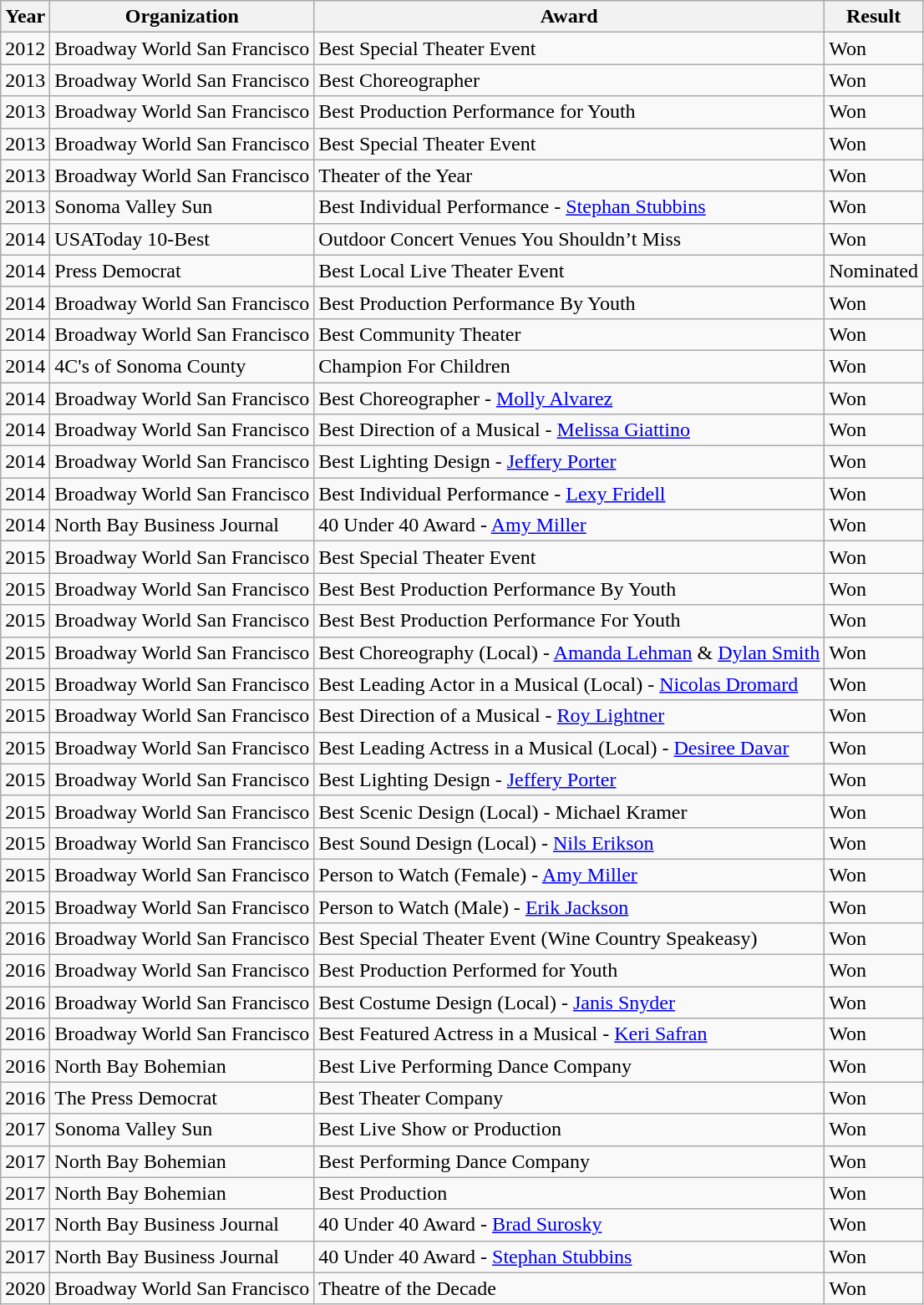<table class="wikitable">
<tr>
<th>Year</th>
<th>Organization</th>
<th>Award</th>
<th>Result</th>
</tr>
<tr>
<td>2012</td>
<td>Broadway World San Francisco</td>
<td>Best Special Theater Event</td>
<td>Won</td>
</tr>
<tr>
<td>2013</td>
<td>Broadway World San Francisco</td>
<td>Best Choreographer</td>
<td>Won</td>
</tr>
<tr>
<td>2013</td>
<td>Broadway World San Francisco</td>
<td>Best Production Performance for Youth</td>
<td>Won</td>
</tr>
<tr>
<td>2013</td>
<td>Broadway World San Francisco</td>
<td>Best Special Theater Event</td>
<td>Won</td>
</tr>
<tr>
<td>2013</td>
<td>Broadway World San Francisco</td>
<td>Theater of the Year</td>
<td>Won</td>
</tr>
<tr>
<td>2013</td>
<td>Sonoma Valley Sun</td>
<td>Best Individual Performance - <a href='#'>Stephan Stubbins</a></td>
<td>Won</td>
</tr>
<tr>
<td>2014</td>
<td>USAToday 10-Best</td>
<td>Outdoor Concert Venues You Shouldn’t Miss</td>
<td>Won</td>
</tr>
<tr>
<td>2014</td>
<td>Press Democrat</td>
<td>Best Local Live Theater Event</td>
<td>Nominated</td>
</tr>
<tr>
<td>2014</td>
<td>Broadway World San Francisco</td>
<td>Best Production Performance By Youth</td>
<td>Won</td>
</tr>
<tr>
<td>2014</td>
<td>Broadway World San Francisco</td>
<td>Best Community Theater</td>
<td>Won</td>
</tr>
<tr>
<td>2014</td>
<td>4C's of Sonoma County</td>
<td>Champion For Children</td>
<td>Won</td>
</tr>
<tr>
<td>2014</td>
<td>Broadway World San Francisco</td>
<td>Best Choreographer - <a href='#'>Molly Alvarez</a></td>
<td>Won</td>
</tr>
<tr>
<td>2014</td>
<td>Broadway World San Francisco</td>
<td>Best Direction of a Musical - <a href='#'>Melissa Giattino</a></td>
<td>Won</td>
</tr>
<tr>
<td>2014</td>
<td>Broadway World San Francisco</td>
<td>Best Lighting Design - <a href='#'>Jeffery Porter</a></td>
<td>Won</td>
</tr>
<tr>
<td>2014</td>
<td>Broadway World San Francisco</td>
<td>Best Individual Performance - <a href='#'>Lexy Fridell</a></td>
<td>Won</td>
</tr>
<tr>
<td>2014</td>
<td>North Bay Business Journal</td>
<td>40 Under 40 Award - <a href='#'>Amy Miller</a></td>
<td>Won</td>
</tr>
<tr>
<td>2015</td>
<td>Broadway World San Francisco</td>
<td>Best Special Theater Event</td>
<td>Won</td>
</tr>
<tr>
<td>2015</td>
<td>Broadway World San Francisco</td>
<td>Best Best Production Performance By Youth</td>
<td>Won</td>
</tr>
<tr>
<td>2015</td>
<td>Broadway World San Francisco</td>
<td>Best Best Production Performance For Youth</td>
<td>Won</td>
</tr>
<tr>
<td>2015</td>
<td>Broadway World San Francisco</td>
<td>Best Choreography (Local) - <a href='#'>Amanda Lehman</a> & <a href='#'>Dylan Smith</a></td>
<td>Won</td>
</tr>
<tr>
<td>2015</td>
<td>Broadway World San Francisco</td>
<td>Best Leading Actor in a Musical (Local) - <a href='#'>Nicolas Dromard</a></td>
<td>Won</td>
</tr>
<tr>
<td>2015</td>
<td>Broadway World San Francisco</td>
<td>Best Direction of a Musical - <a href='#'>Roy Lightner</a></td>
<td>Won</td>
</tr>
<tr>
<td>2015</td>
<td>Broadway World San Francisco</td>
<td>Best Leading Actress in a Musical (Local) - <a href='#'>Desiree Davar</a></td>
<td>Won</td>
</tr>
<tr>
<td>2015</td>
<td>Broadway World San Francisco</td>
<td>Best Lighting Design - <a href='#'>Jeffery Porter</a></td>
<td>Won</td>
</tr>
<tr>
<td>2015</td>
<td>Broadway World San Francisco</td>
<td>Best Scenic Design (Local) - Michael Kramer</td>
<td>Won</td>
</tr>
<tr>
<td>2015</td>
<td>Broadway World San Francisco</td>
<td>Best Sound Design (Local) - <a href='#'>Nils Erikson</a></td>
<td>Won</td>
</tr>
<tr>
<td>2015</td>
<td>Broadway World San Francisco</td>
<td>Person to Watch (Female) - <a href='#'>Amy Miller</a></td>
<td>Won</td>
</tr>
<tr>
<td>2015</td>
<td>Broadway World San Francisco</td>
<td>Person to Watch (Male) - <a href='#'>Erik Jackson</a></td>
<td>Won</td>
</tr>
<tr>
<td>2016</td>
<td>Broadway World San Francisco</td>
<td>Best Special Theater Event (Wine Country Speakeasy)</td>
<td>Won</td>
</tr>
<tr>
<td>2016</td>
<td>Broadway World San Francisco</td>
<td>Best Production Performed for Youth</td>
<td>Won</td>
</tr>
<tr>
<td>2016</td>
<td>Broadway World San Francisco</td>
<td>Best Costume Design (Local) - <a href='#'>Janis Snyder</a></td>
<td>Won</td>
</tr>
<tr>
<td>2016</td>
<td>Broadway World San Francisco</td>
<td>Best Featured Actress in a Musical - <a href='#'>Keri Safran</a></td>
<td>Won</td>
</tr>
<tr>
<td>2016</td>
<td>North Bay Bohemian</td>
<td>Best Live Performing Dance Company</td>
<td>Won</td>
</tr>
<tr>
<td>2016</td>
<td>The Press Democrat</td>
<td>Best Theater Company</td>
<td>Won</td>
</tr>
<tr>
<td>2017</td>
<td>Sonoma Valley Sun</td>
<td>Best Live Show or Production</td>
<td>Won</td>
</tr>
<tr>
<td>2017</td>
<td>North Bay Bohemian</td>
<td>Best Performing Dance Company</td>
<td>Won</td>
</tr>
<tr>
<td>2017</td>
<td>North Bay Bohemian</td>
<td>Best Production</td>
<td>Won</td>
</tr>
<tr>
<td>2017</td>
<td>North Bay Business Journal</td>
<td>40 Under 40 Award - <a href='#'>Brad Surosky</a></td>
<td>Won</td>
</tr>
<tr>
<td>2017</td>
<td>North Bay Business Journal</td>
<td>40 Under 40 Award - <a href='#'>Stephan Stubbins</a></td>
<td>Won</td>
</tr>
<tr>
<td>2020</td>
<td>Broadway World San Francisco</td>
<td>Theatre of the Decade</td>
<td>Won</td>
</tr>
</table>
